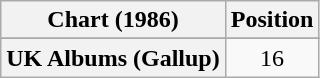<table class="wikitable sortable plainrowheaders" style="text-align:center">
<tr>
<th scope="col">Chart (1986)</th>
<th scope="col">Position</th>
</tr>
<tr>
</tr>
<tr>
<th scope="row">UK Albums (Gallup)</th>
<td>16</td>
</tr>
</table>
